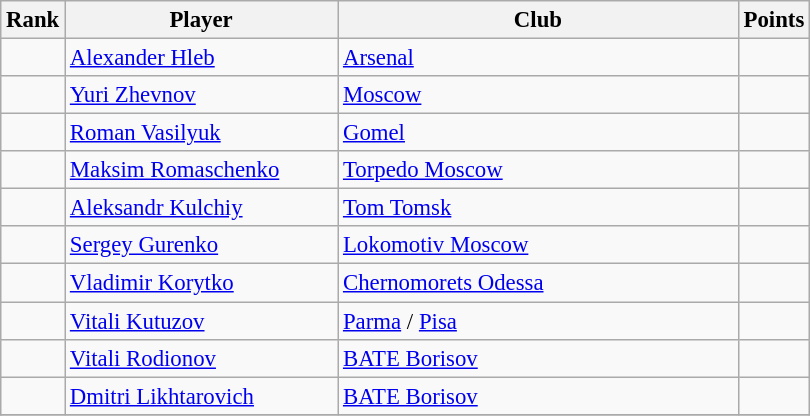<table class="wikitable" style="font-size:95%;">
<tr>
<th>Rank</th>
<th width="175pt">Player</th>
<th width="260pt">Club</th>
<th>Points</th>
</tr>
<tr>
<td></td>
<td><a href='#'>Alexander Hleb</a></td>
<td> <a href='#'>Arsenal</a></td>
<td></td>
</tr>
<tr>
<td></td>
<td><a href='#'>Yuri Zhevnov</a></td>
<td> <a href='#'>Moscow</a></td>
<td></td>
</tr>
<tr>
<td></td>
<td><a href='#'>Roman Vasilyuk</a></td>
<td> <a href='#'>Gomel</a></td>
<td></td>
</tr>
<tr>
<td></td>
<td><a href='#'>Maksim Romaschenko</a></td>
<td> <a href='#'>Torpedo Moscow</a></td>
<td></td>
</tr>
<tr>
<td></td>
<td><a href='#'>Aleksandr Kulchiy</a></td>
<td> <a href='#'>Tom Tomsk</a></td>
<td></td>
</tr>
<tr>
<td></td>
<td><a href='#'>Sergey Gurenko</a></td>
<td> <a href='#'>Lokomotiv Moscow</a></td>
<td></td>
</tr>
<tr>
<td></td>
<td><a href='#'>Vladimir Korytko</a></td>
<td> <a href='#'>Chernomorets Odessa</a></td>
<td></td>
</tr>
<tr>
<td></td>
<td><a href='#'>Vitali Kutuzov</a></td>
<td> <a href='#'>Parma</a> /  <a href='#'>Pisa</a></td>
<td></td>
</tr>
<tr>
<td></td>
<td><a href='#'>Vitali Rodionov</a></td>
<td> <a href='#'>BATE Borisov</a></td>
<td></td>
</tr>
<tr>
<td></td>
<td><a href='#'>Dmitri Likhtarovich</a></td>
<td> <a href='#'>BATE Borisov</a></td>
<td></td>
</tr>
<tr>
</tr>
</table>
